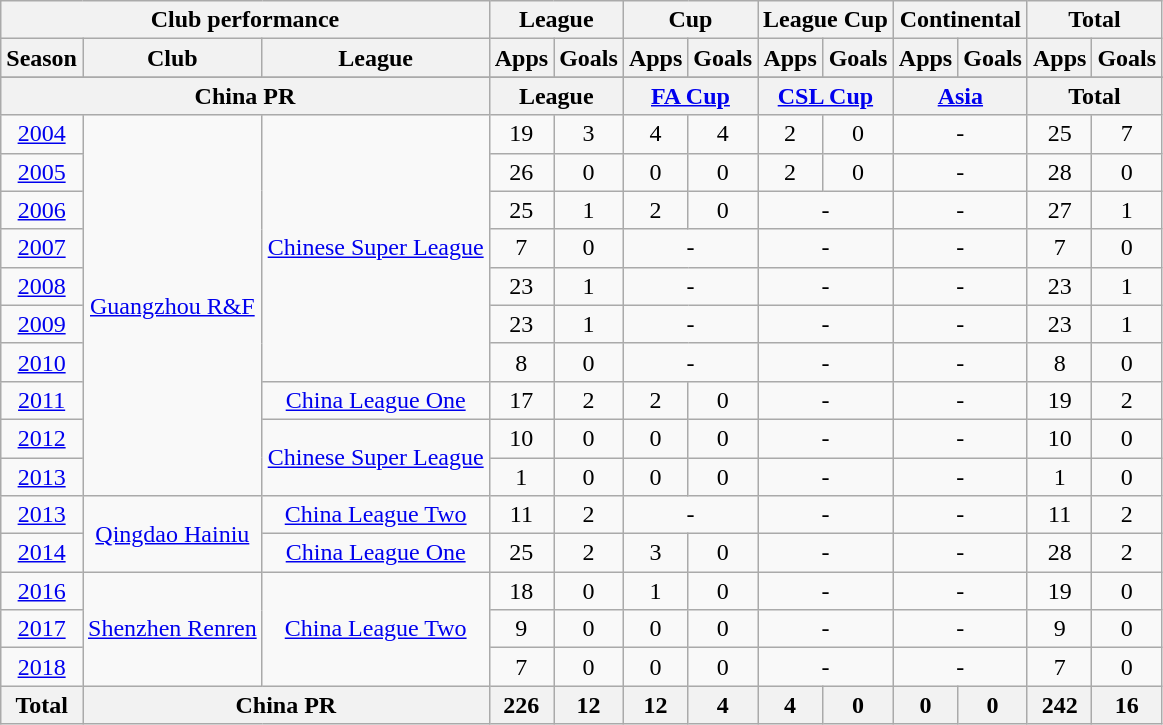<table class="wikitable" style="text-align:center">
<tr>
<th colspan=3>Club performance</th>
<th colspan=2>League</th>
<th colspan=2>Cup</th>
<th colspan=2>League Cup</th>
<th colspan=2>Continental</th>
<th colspan=2>Total</th>
</tr>
<tr>
<th>Season</th>
<th>Club</th>
<th>League</th>
<th>Apps</th>
<th>Goals</th>
<th>Apps</th>
<th>Goals</th>
<th>Apps</th>
<th>Goals</th>
<th>Apps</th>
<th>Goals</th>
<th>Apps</th>
<th>Goals</th>
</tr>
<tr>
</tr>
<tr>
<th colspan=3>China PR</th>
<th colspan=2>League</th>
<th colspan=2><a href='#'>FA Cup</a></th>
<th colspan=2><a href='#'>CSL Cup</a></th>
<th colspan=2><a href='#'>Asia</a></th>
<th colspan=2>Total</th>
</tr>
<tr>
<td><a href='#'>2004</a></td>
<td rowspan="10"><a href='#'>Guangzhou R&F</a></td>
<td rowspan="7"><a href='#'>Chinese Super League</a></td>
<td>19</td>
<td>3</td>
<td>4</td>
<td>4</td>
<td>2</td>
<td>0</td>
<td colspan="2">-</td>
<td>25</td>
<td>7</td>
</tr>
<tr>
<td><a href='#'>2005</a></td>
<td>26</td>
<td>0</td>
<td>0</td>
<td>0</td>
<td>2</td>
<td>0</td>
<td colspan="2">-</td>
<td>28</td>
<td>0</td>
</tr>
<tr>
<td><a href='#'>2006</a></td>
<td>25</td>
<td>1</td>
<td>2</td>
<td>0</td>
<td colspan="2">-</td>
<td colspan="2">-</td>
<td>27</td>
<td>1</td>
</tr>
<tr>
<td><a href='#'>2007</a></td>
<td>7</td>
<td>0</td>
<td colspan="2">-</td>
<td colspan="2">-</td>
<td colspan="2">-</td>
<td>7</td>
<td>0</td>
</tr>
<tr>
<td><a href='#'>2008</a></td>
<td>23</td>
<td>1</td>
<td colspan="2">-</td>
<td colspan="2">-</td>
<td colspan="2">-</td>
<td>23</td>
<td>1</td>
</tr>
<tr>
<td><a href='#'>2009</a></td>
<td>23</td>
<td>1</td>
<td colspan="2">-</td>
<td colspan="2">-</td>
<td colspan="2">-</td>
<td>23</td>
<td>1</td>
</tr>
<tr>
<td><a href='#'>2010</a></td>
<td>8</td>
<td>0</td>
<td colspan="2">-</td>
<td colspan="2">-</td>
<td colspan="2">-</td>
<td>8</td>
<td>0</td>
</tr>
<tr>
<td><a href='#'>2011</a></td>
<td><a href='#'>China League One</a></td>
<td>17</td>
<td>2</td>
<td>2</td>
<td>0</td>
<td colspan="2">-</td>
<td colspan="2">-</td>
<td>19</td>
<td>2</td>
</tr>
<tr>
<td><a href='#'>2012</a></td>
<td rowspan="2"><a href='#'>Chinese Super League</a></td>
<td>10</td>
<td>0</td>
<td>0</td>
<td>0</td>
<td colspan="2">-</td>
<td colspan="2">-</td>
<td>10</td>
<td>0</td>
</tr>
<tr>
<td><a href='#'>2013</a></td>
<td>1</td>
<td>0</td>
<td>0</td>
<td>0</td>
<td colspan="2">-</td>
<td colspan="2">-</td>
<td>1</td>
<td>0</td>
</tr>
<tr>
<td><a href='#'>2013</a></td>
<td rowspan="2"><a href='#'>Qingdao Hainiu</a></td>
<td><a href='#'>China League Two</a></td>
<td>11</td>
<td>2</td>
<td colspan="2">-</td>
<td colspan="2">-</td>
<td colspan="2">-</td>
<td>11</td>
<td>2</td>
</tr>
<tr>
<td><a href='#'>2014</a></td>
<td rowspan="1"><a href='#'>China League One</a></td>
<td>25</td>
<td>2</td>
<td>3</td>
<td>0</td>
<td colspan="2">-</td>
<td colspan="2">-</td>
<td>28</td>
<td>2</td>
</tr>
<tr>
<td><a href='#'>2016</a></td>
<td rowspan="3"><a href='#'>Shenzhen Renren</a></td>
<td rowspan="3"><a href='#'>China League Two</a></td>
<td>18</td>
<td>0</td>
<td>1</td>
<td>0</td>
<td colspan="2">-</td>
<td colspan="2">-</td>
<td>19</td>
<td>0</td>
</tr>
<tr>
<td><a href='#'>2017</a></td>
<td>9</td>
<td>0</td>
<td>0</td>
<td>0</td>
<td colspan="2">-</td>
<td colspan="2">-</td>
<td>9</td>
<td>0</td>
</tr>
<tr>
<td><a href='#'>2018</a></td>
<td>7</td>
<td>0</td>
<td>0</td>
<td>0</td>
<td colspan="2">-</td>
<td colspan="2">-</td>
<td>7</td>
<td>0</td>
</tr>
<tr>
<th rowspan=3>Total</th>
<th colspan=2>China PR</th>
<th>226</th>
<th>12</th>
<th>12</th>
<th>4</th>
<th>4</th>
<th>0</th>
<th>0</th>
<th>0</th>
<th>242</th>
<th>16</th>
</tr>
</table>
